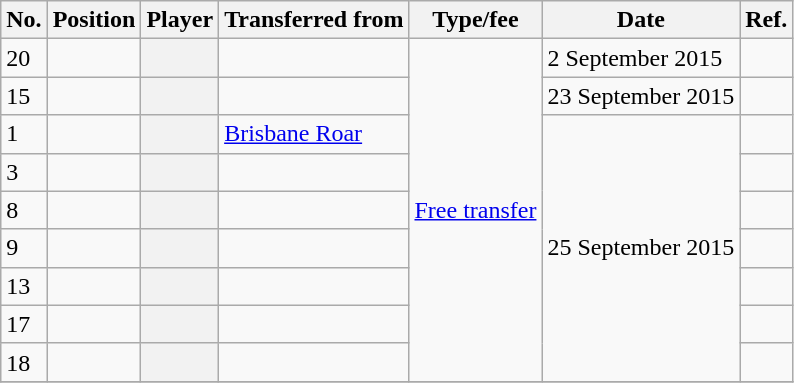<table class="wikitable plainrowheaders sortable" style="text-align:center; text-align:left">
<tr>
<th scope="col">No.</th>
<th scope="col">Position</th>
<th scope="col">Player</th>
<th scope="col">Transferred from</th>
<th scope="col">Type/fee</th>
<th scope="col">Date</th>
<th class="unsortable" scope="col">Ref.</th>
</tr>
<tr>
<td>20</td>
<td></td>
<th scope="row"></th>
<td></td>
<td rowspan="9"><a href='#'>Free transfer</a></td>
<td>2 September 2015</td>
<td></td>
</tr>
<tr>
<td>15</td>
<td></td>
<th scope="row"></th>
<td></td>
<td>23 September 2015</td>
<td></td>
</tr>
<tr>
<td>1</td>
<td></td>
<th scope="row"></th>
<td><a href='#'>Brisbane Roar</a></td>
<td rowspan="7">25 September 2015</td>
<td></td>
</tr>
<tr>
<td>3</td>
<td></td>
<th scope="row"></th>
<td></td>
<td></td>
</tr>
<tr>
<td>8</td>
<td></td>
<th scope="row"></th>
<td></td>
<td></td>
</tr>
<tr>
<td>9</td>
<td></td>
<th scope="row"></th>
<td></td>
<td></td>
</tr>
<tr>
<td>13</td>
<td></td>
<th scope="row"></th>
<td></td>
<td></td>
</tr>
<tr>
<td>17</td>
<td></td>
<th scope="row"></th>
<td></td>
<td></td>
</tr>
<tr>
<td>18</td>
<td></td>
<th scope="row"></th>
<td></td>
<td></td>
</tr>
<tr>
</tr>
</table>
